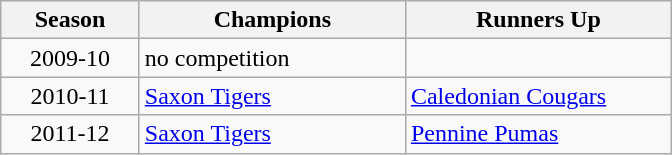<table class="wikitable" style="text-align:centre; margin-left:1em;">
<tr>
<th style="width:85px">Season</th>
<th style="width:170px">Champions</th>
<th style="width:170px">Runners Up</th>
</tr>
<tr>
<td style="text-align:center">2009-10</td>
<td>no competition</td>
<td></td>
</tr>
<tr>
<td style="text-align:center">2010-11</td>
<td><a href='#'>Saxon Tigers</a></td>
<td><a href='#'>Caledonian Cougars</a></td>
</tr>
<tr>
<td style="text-align:center">2011-12</td>
<td><a href='#'>Saxon Tigers</a></td>
<td><a href='#'>Pennine Pumas</a></td>
</tr>
</table>
